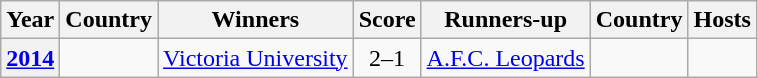<table class="wikitable plainrowheaders sortable">
<tr>
<th scope="col">Year</th>
<th scope="col">Country</th>
<th scope="col">Winners</th>
<th scope="col">Score</th>
<th scope="col">Runners-up</th>
<th scope="col">Country</th>
<th scope="col">Hosts</th>
</tr>
<tr>
<th scope="row" style="text-align:center"><a href='#'>2014</a></th>
<td></td>
<td><a href='#'>Victoria University</a></td>
<td align=center>2–1</td>
<td><a href='#'>A.F.C. Leopards</a></td>
<td></td>
<td></td>
</tr>
</table>
